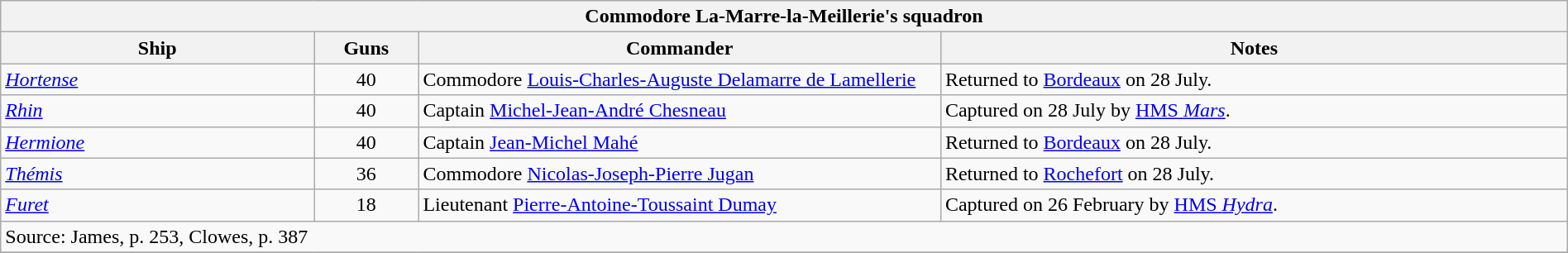<table class="wikitable" width=100%>
<tr valign="top">
<th colspan="11" bgcolor="white">Commodore La-Marre-la-Meillerie's squadron</th>
</tr>
<tr valign="top"|- valign="top">
<th width=15%; align= center>Ship</th>
<th width=5%; align= center>Guns</th>
<th width=25%; align= center>Commander</th>
<th width=30%; align= center>Notes</th>
</tr>
<tr valign="top">
<td align= left><a href='#'><em>Hortense</em></a></td>
<td align= center>40</td>
<td align= left>Commodore <a href='#'>Louis-Charles-Auguste Delamarre de Lamellerie</a></td>
<td align= left>Returned to <a href='#'>Bordeaux</a> on 28 July.</td>
</tr>
<tr valign="top">
<td align= left><a href='#'><em>Rhin</em></a></td>
<td align= center>40</td>
<td align= left>Captain <a href='#'>Michel-Jean-André Chesneau</a></td>
<td align= left>Captured on 28 July by <a href='#'>HMS <em>Mars</em></a>.</td>
</tr>
<tr valign="top">
<td align= left><a href='#'><em>Hermione</em></a></td>
<td align= center>40</td>
<td align= left>Captain <a href='#'>Jean-Michel Mahé</a></td>
<td align= left>Returned to <a href='#'>Bordeaux</a> on 28 July.</td>
</tr>
<tr valign="top">
<td align= left><a href='#'><em>Thémis</em></a></td>
<td align= center>36</td>
<td align= left>Commodore <a href='#'>Nicolas-Joseph-Pierre Jugan</a></td>
<td align= left>Returned to <a href='#'>Rochefort</a> on 28 July.</td>
</tr>
<tr valign="top">
<td align= left><a href='#'><em>Furet</em></a></td>
<td align= center>18</td>
<td align= left>Lieutenant <a href='#'>Pierre-Antoine-Toussaint Dumay</a></td>
<td align= left>Captured on 26 February by <a href='#'>HMS <em>Hydra</em></a>.</td>
</tr>
<tr valign="top">
<td colspan="9" align="left">Source: James, p. 253, Clowes, p. 387</td>
</tr>
<tr>
</tr>
</table>
